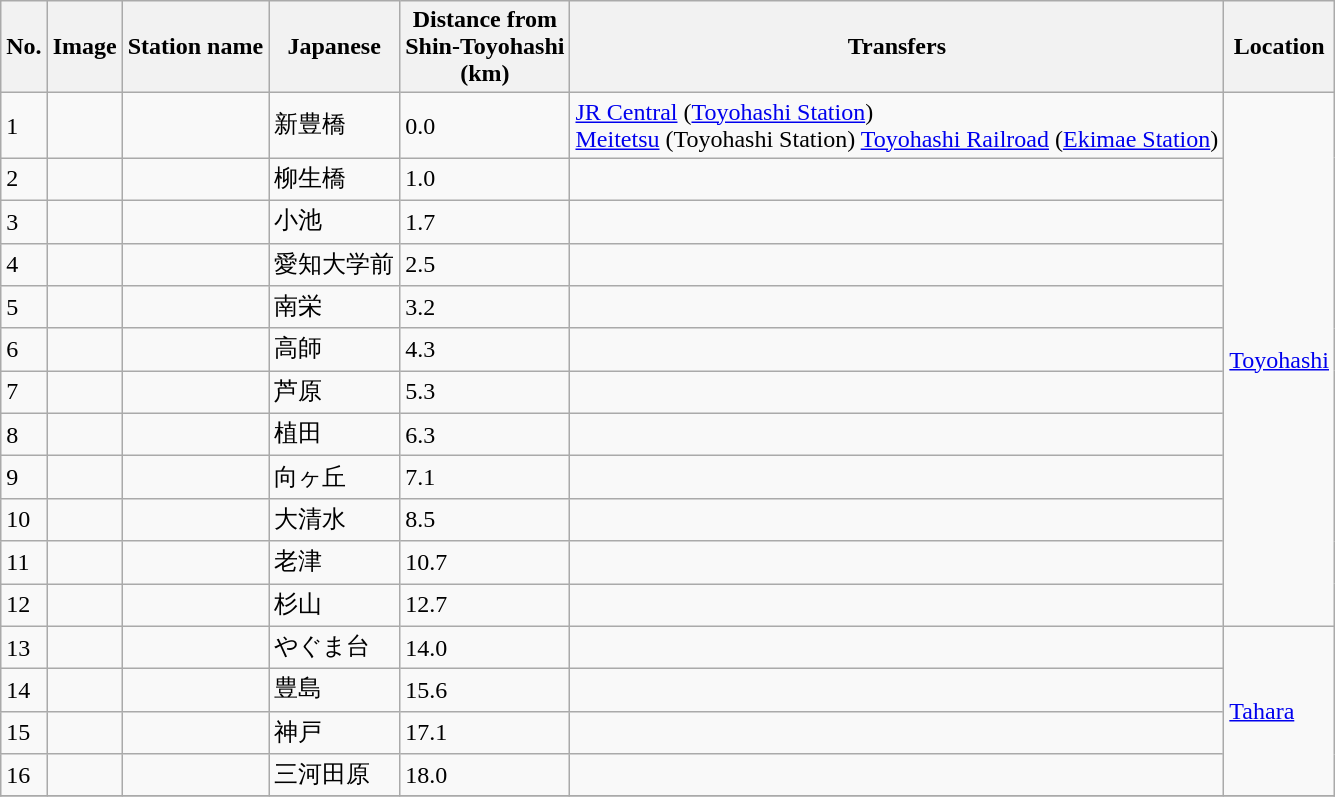<table class="wikitable">
<tr>
<th>No.</th>
<th>Image</th>
<th>Station name</th>
<th>Japanese</th>
<th>Distance from<br>Shin-Toyohashi<br>(km)</th>
<th>Transfers</th>
<th>Location</th>
</tr>
<tr>
<td>1</td>
<td></td>
<td></td>
<td>新豊橋</td>
<td>0.0</td>
<td> <a href='#'>JR Central</a> (<a href='#'>Toyohashi Station</a>)<br> <a href='#'>Meitetsu</a> (Toyohashi Station) <a href='#'>Toyohashi Railroad</a> (<a href='#'>Ekimae Station</a>)</td>
<td rowspan=12><a href='#'>Toyohashi</a></td>
</tr>
<tr>
<td>2</td>
<td></td>
<td></td>
<td>柳生橋</td>
<td>1.0</td>
<td></td>
</tr>
<tr>
<td>3</td>
<td></td>
<td></td>
<td>小池</td>
<td>1.7</td>
<td></td>
</tr>
<tr>
<td>4</td>
<td></td>
<td></td>
<td>愛知大学前</td>
<td>2.5</td>
<td></td>
</tr>
<tr>
<td>5</td>
<td></td>
<td></td>
<td>南栄</td>
<td>3.2</td>
<td></td>
</tr>
<tr>
<td>6</td>
<td></td>
<td></td>
<td>高師</td>
<td>4.3</td>
<td></td>
</tr>
<tr>
<td>7</td>
<td></td>
<td></td>
<td>芦原</td>
<td>5.3</td>
<td></td>
</tr>
<tr>
<td>8</td>
<td></td>
<td></td>
<td>植田</td>
<td>6.3</td>
<td></td>
</tr>
<tr>
<td>9</td>
<td></td>
<td></td>
<td>向ヶ丘</td>
<td>7.1</td>
<td></td>
</tr>
<tr>
<td>10</td>
<td></td>
<td></td>
<td>大清水</td>
<td>8.5</td>
<td></td>
</tr>
<tr>
<td>11</td>
<td></td>
<td></td>
<td>老津</td>
<td>10.7</td>
<td></td>
</tr>
<tr>
<td>12</td>
<td></td>
<td></td>
<td>杉山</td>
<td>12.7</td>
<td></td>
</tr>
<tr>
<td>13</td>
<td></td>
<td></td>
<td>やぐま台</td>
<td>14.0</td>
<td></td>
<td rowspan=4><a href='#'>Tahara</a></td>
</tr>
<tr>
<td>14</td>
<td></td>
<td></td>
<td>豊島</td>
<td>15.6</td>
<td></td>
</tr>
<tr>
<td>15</td>
<td></td>
<td></td>
<td>神戸</td>
<td>17.1</td>
<td></td>
</tr>
<tr>
<td>16</td>
<td></td>
<td></td>
<td>三河田原</td>
<td>18.0</td>
<td></td>
</tr>
<tr>
</tr>
</table>
